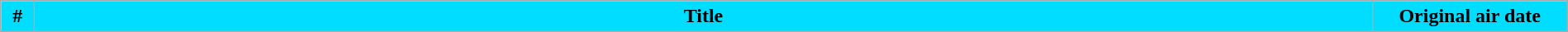<table class="wikitable plainrowheaders" style="width:100%; margin:auto; background:#FFFFFF;">
<tr>
<th style="background-color:#00DDFF;" width="20">#</th>
<th style="background-color:#00DDFF;">Title</th>
<th style="background-color:#00DDFF;" width="150">Original air date<br>


</th>
</tr>
</table>
